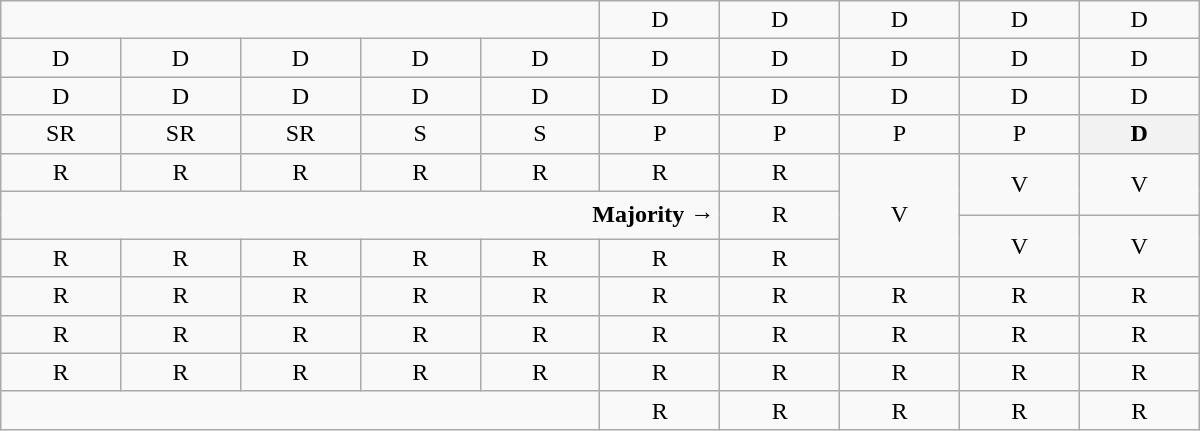<table class="wikitable" style="text-align:center" width=800px>
<tr>
<td colspan=5></td>
<td>D</td>
<td>D</td>
<td>D</td>
<td>D</td>
<td>D</td>
</tr>
<tr>
<td width=50px >D</td>
<td width=50px >D</td>
<td width=50px >D</td>
<td width=50px >D</td>
<td width=50px >D</td>
<td width=50px >D</td>
<td width=50px >D</td>
<td width=50px >D</td>
<td width=50px >D</td>
<td width=50px >D</td>
</tr>
<tr>
<td>D</td>
<td>D</td>
<td>D</td>
<td>D</td>
<td>D</td>
<td>D</td>
<td>D</td>
<td>D</td>
<td>D</td>
<td>D</td>
</tr>
<tr>
<td>SR</td>
<td>SR</td>
<td>SR</td>
<td>S</td>
<td>S</td>
<td>P</td>
<td>P</td>
<td>P</td>
<td>P</td>
<th>D<br></th>
</tr>
<tr>
<td>R</td>
<td>R</td>
<td>R</td>
<td>R</td>
<td>R</td>
<td>R</td>
<td>R</td>
<td rowspan=4 >V</td>
<td rowspan=2 >V</td>
<td rowspan=2 >V</td>
</tr>
<tr style="height:1em">
<td rowspan=2 colspan=6 align=right><strong>Majority →</strong></td>
<td rowspan=2 >R</td>
</tr>
<tr style="height:1em">
<td rowspan=2 >V</td>
<td rowspan=2 >V</td>
</tr>
<tr style="height:1em">
<td>R</td>
<td>R</td>
<td>R</td>
<td>R</td>
<td>R</td>
<td>R</td>
<td>R</td>
</tr>
<tr>
<td>R</td>
<td>R</td>
<td>R</td>
<td>R</td>
<td>R</td>
<td>R</td>
<td>R</td>
<td>R</td>
<td>R</td>
<td>R</td>
</tr>
<tr>
<td>R</td>
<td>R</td>
<td>R</td>
<td>R</td>
<td>R</td>
<td>R</td>
<td>R</td>
<td>R</td>
<td>R</td>
<td>R</td>
</tr>
<tr>
<td>R</td>
<td>R</td>
<td>R</td>
<td>R</td>
<td>R</td>
<td>R</td>
<td>R</td>
<td>R</td>
<td>R</td>
<td>R</td>
</tr>
<tr>
<td colspan=5></td>
<td>R</td>
<td>R</td>
<td>R</td>
<td>R</td>
<td>R</td>
</tr>
</table>
